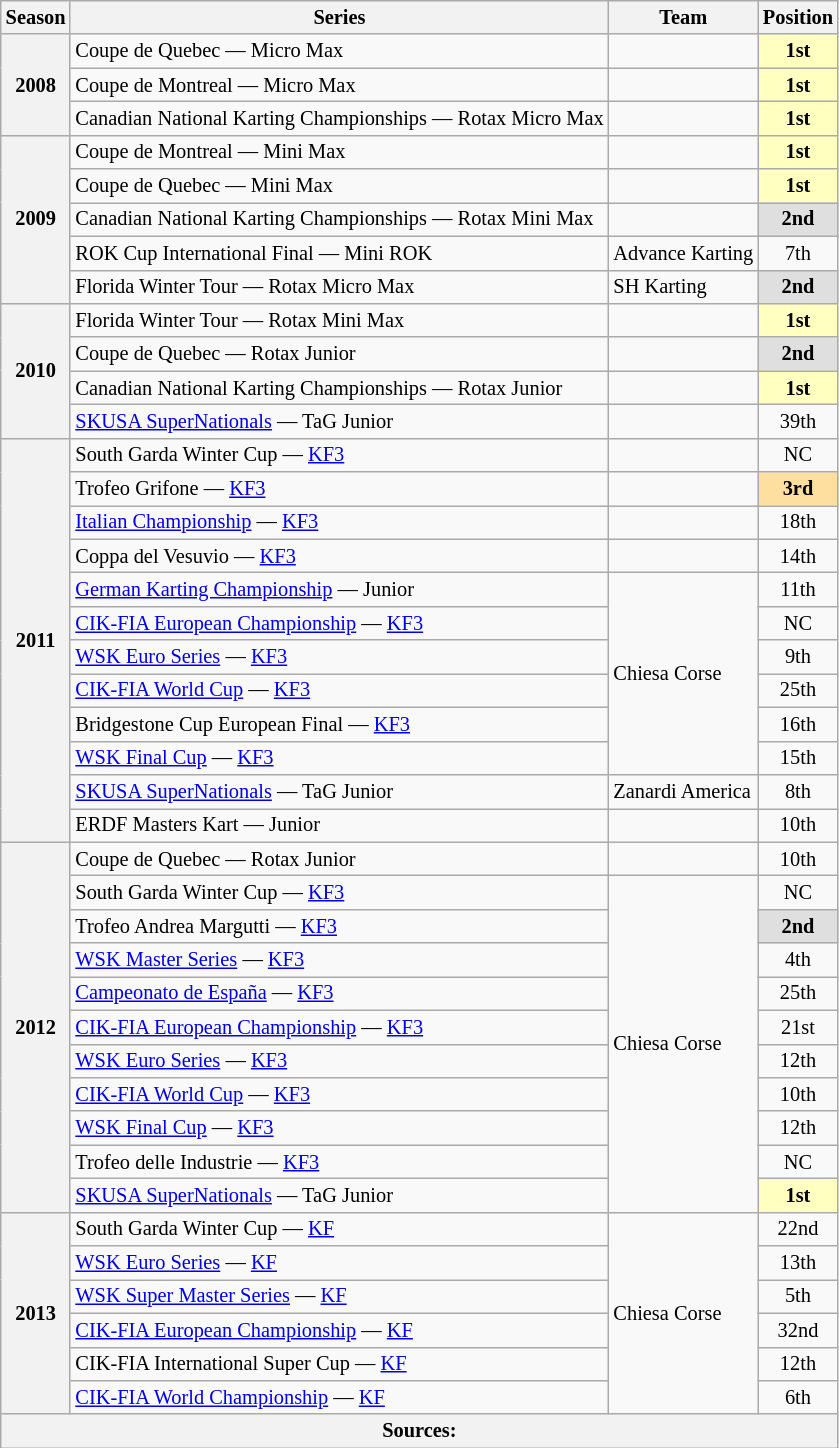<table class="wikitable" style="font-size: 85%; text-align:center">
<tr>
<th>Season</th>
<th>Series</th>
<th>Team</th>
<th>Position</th>
</tr>
<tr>
<th rowspan="3">2008</th>
<td align="left">Coupe de Quebec — Micro Max</td>
<td align="left"></td>
<td style="background:#FFFFBF;"><strong>1st</strong></td>
</tr>
<tr>
<td align="left">Coupe de Montreal — Micro Max</td>
<td align="left"></td>
<td style="background:#FFFFBF;"><strong>1st</strong></td>
</tr>
<tr>
<td align="left">Canadian National Karting Championships — Rotax Micro Max</td>
<td></td>
<td style="background:#FFFFBF;"><strong>1st</strong></td>
</tr>
<tr>
<th rowspan="5">2009</th>
<td align="left">Coupe de Montreal — Mini Max</td>
<td align="left"></td>
<td style="background:#FFFFBF;"><strong>1st</strong></td>
</tr>
<tr>
<td align="left">Coupe de Quebec — Mini Max</td>
<td></td>
<td style="background:#FFFFBF;"><strong>1st</strong></td>
</tr>
<tr>
<td align="left">Canadian National Karting Championships — Rotax Mini Max</td>
<td></td>
<td style="background:#DFDFDF;"><strong>2nd</strong></td>
</tr>
<tr>
<td align="left">ROK Cup International Final — Mini ROK</td>
<td>Advance Karting</td>
<td>7th</td>
</tr>
<tr>
<td align="left">Florida Winter Tour — Rotax Micro Max</td>
<td align="left">SH Karting</td>
<td style="background:#DFDFDF;"><strong>2nd</strong></td>
</tr>
<tr>
<th rowspan="4">2010</th>
<td align="left">Florida Winter Tour — Rotax Mini Max</td>
<td></td>
<td style="background:#FFFFBF;"><strong>1st</strong></td>
</tr>
<tr>
<td align="left">Coupe de Quebec — Rotax Junior</td>
<td></td>
<td style="background:#DFDFDF;"><strong>2nd</strong></td>
</tr>
<tr>
<td align="left">Canadian National Karting Championships — Rotax Junior</td>
<td align="left"></td>
<td style="background:#FFFFBF;"><strong>1st</strong></td>
</tr>
<tr>
<td align="left"><a href='#'>SKUSA SuperNationals</a> — TaG Junior</td>
<td align="left"></td>
<td>39th</td>
</tr>
<tr>
<th rowspan="12">2011</th>
<td align="left">South Garda Winter Cup — <a href='#'>KF3</a></td>
<td align="left"></td>
<td>NC</td>
</tr>
<tr>
<td align="left">Trofeo Grifone — <a href='#'>KF3</a></td>
<td align="left"></td>
<td style="background:#FFDF9F;"><strong>3rd</strong></td>
</tr>
<tr>
<td align="left"><a href='#'>Italian Championship</a> — <a href='#'>KF3</a></td>
<td align="left"></td>
<td>18th</td>
</tr>
<tr>
<td align="left">Coppa del Vesuvio — <a href='#'>KF3</a></td>
<td align="left"></td>
<td>14th</td>
</tr>
<tr>
<td align="left"><a href='#'>German Karting Championship</a> — Junior</td>
<td rowspan="6" align="left">Chiesa Corse</td>
<td>11th</td>
</tr>
<tr>
<td align="left"><a href='#'>CIK-FIA European Championship</a> — <a href='#'>KF3</a></td>
<td>NC</td>
</tr>
<tr>
<td align="left"><a href='#'>WSK Euro Series</a> — <a href='#'>KF3</a></td>
<td>9th</td>
</tr>
<tr>
<td align="left"><a href='#'>CIK-FIA World Cup</a> — <a href='#'>KF3</a></td>
<td>25th</td>
</tr>
<tr>
<td align="left">Bridgestone Cup European Final — <a href='#'>KF3</a></td>
<td>16th</td>
</tr>
<tr>
<td align="left"><a href='#'>WSK Final Cup</a> — <a href='#'>KF3</a></td>
<td>15th</td>
</tr>
<tr>
<td align="left"><a href='#'>SKUSA SuperNationals</a> — TaG Junior</td>
<td align="left">Zanardi America</td>
<td>8th</td>
</tr>
<tr>
<td align="left">ERDF Masters Kart — Junior</td>
<td align="left"></td>
<td>10th</td>
</tr>
<tr>
<th rowspan="11">2012</th>
<td align="left">Coupe de Quebec — Rotax Junior</td>
<td align="left"></td>
<td>10th</td>
</tr>
<tr>
<td align="left">South Garda Winter Cup — <a href='#'>KF3</a></td>
<td rowspan="10" align="left">Chiesa Corse</td>
<td>NC</td>
</tr>
<tr>
<td align="left">Trofeo Andrea Margutti — <a href='#'>KF3</a></td>
<td style="background:#DFDFDF;"><strong>2nd</strong></td>
</tr>
<tr>
<td align="left"><a href='#'>WSK Master Series</a> — <a href='#'>KF3</a></td>
<td>4th</td>
</tr>
<tr>
<td align="left"><a href='#'>Campeonato de España</a> — <a href='#'>KF3</a></td>
<td>25th</td>
</tr>
<tr>
<td align="left"><a href='#'>CIK-FIA European Championship</a> — <a href='#'>KF3</a></td>
<td>21st</td>
</tr>
<tr>
<td align="left"><a href='#'>WSK Euro Series</a> — <a href='#'>KF3</a></td>
<td>12th</td>
</tr>
<tr>
<td align="left"><a href='#'>CIK-FIA World Cup</a> — <a href='#'>KF3</a></td>
<td>10th</td>
</tr>
<tr>
<td align="left"><a href='#'>WSK Final Cup</a> — <a href='#'>KF3</a></td>
<td>12th</td>
</tr>
<tr>
<td align="left">Trofeo delle Industrie — <a href='#'>KF3</a></td>
<td>NC</td>
</tr>
<tr>
<td align="left"><a href='#'>SKUSA SuperNationals</a> — TaG Junior</td>
<td style="background:#FFFFBF;"><strong>1st</strong></td>
</tr>
<tr>
<th rowspan="6">2013</th>
<td align="left">South Garda Winter Cup — <a href='#'>KF</a></td>
<td rowspan="6" align="left">Chiesa Corse</td>
<td>22nd</td>
</tr>
<tr>
<td align="left"><a href='#'>WSK Euro Series</a> — <a href='#'>KF</a></td>
<td>13th</td>
</tr>
<tr>
<td align="left"><a href='#'>WSK Super Master Series</a> — <a href='#'>KF</a></td>
<td>5th</td>
</tr>
<tr>
<td align="left"><a href='#'>CIK-FIA European Championship</a> — <a href='#'>KF</a></td>
<td>32nd</td>
</tr>
<tr>
<td align="left">CIK-FIA International Super Cup — <a href='#'>KF</a></td>
<td>12th</td>
</tr>
<tr>
<td align="left"><a href='#'>CIK-FIA World Championship</a> — <a href='#'>KF</a></td>
<td>6th</td>
</tr>
<tr>
<th colspan="4">Sources:</th>
</tr>
</table>
